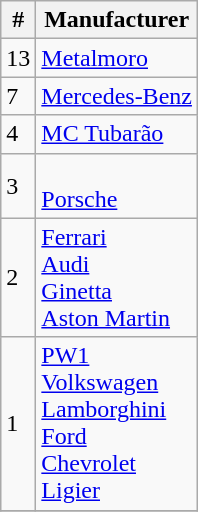<table class="wikitable">
<tr>
<th scope=col>#</th>
<th scope=col>Manufacturer</th>
</tr>
<tr>
<td>13</td>
<td align=left> <a href='#'>Metalmoro</a></td>
</tr>
<tr>
<td>7</td>
<td align=left> <a href='#'>Mercedes-Benz</a></td>
</tr>
<tr>
<td>4</td>
<td align=left> <a href='#'>MC Tubarão</a></td>
</tr>
<tr>
<td>3</td>
<td><br> <a href='#'>Porsche</a></td>
</tr>
<tr>
<td>2</td>
<td align=left> <a href='#'>Ferrari</a><br> <a href='#'>Audi</a><br> <a href='#'>Ginetta</a><br> <a href='#'>Aston Martin</a></td>
</tr>
<tr>
<td>1</td>
<td align=left> <a href='#'>PW1</a><br> <a href='#'>Volkswagen</a><br> <a href='#'>Lamborghini</a><br> <a href='#'>Ford</a><br> <a href='#'>Chevrolet</a><br> <a href='#'>Ligier</a></td>
</tr>
<tr>
</tr>
</table>
